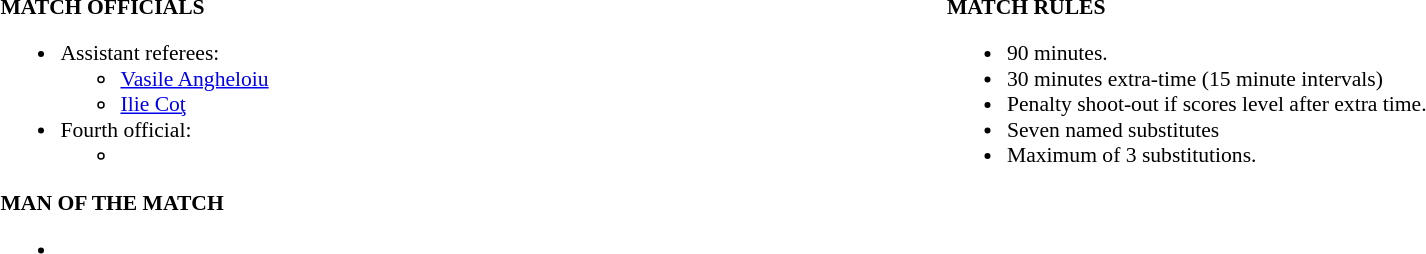<table width=100% style="font-size: 90%">
<tr>
<td width=50% valign=top><br><strong>MATCH OFFICIALS</strong><ul><li>Assistant referees:<ul><li> <a href='#'>Vasile Angheloiu</a></li><li> <a href='#'>Ilie Coţ</a></li></ul></li><li>Fourth official:<ul><li></li></ul></li></ul><strong>MAN OF THE MATCH</strong><ul><li></li></ul></td>
<td width=50% valign=top><br><strong>MATCH RULES</strong><ul><li>90 minutes.</li><li>30 minutes extra-time (15 minute intervals)</li><li>Penalty shoot-out if scores level after extra time.</li><li>Seven named substitutes</li><li>Maximum of 3 substitutions.</li></ul></td>
</tr>
</table>
